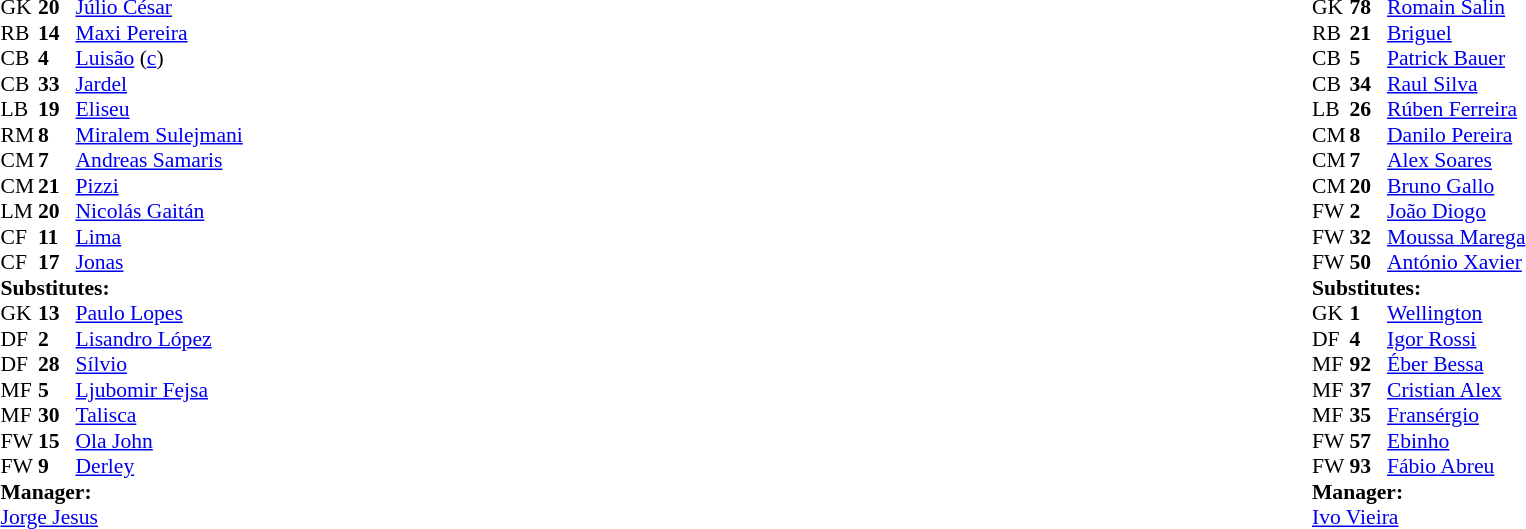<table width="100%">
<tr>
<td valign="top" width="50%"><br><table style="font-size: 90%" cellspacing="0" cellpadding="0">
<tr>
<td colspan="4"></td>
</tr>
<tr>
<th width=25></th>
<th width=25></th>
</tr>
<tr>
<td>GK</td>
<td><strong>20</strong></td>
<td> <a href='#'>Júlio César</a></td>
</tr>
<tr>
<td>RB</td>
<td><strong>14</strong></td>
<td> <a href='#'>Maxi Pereira</a></td>
<td></td>
<td></td>
</tr>
<tr>
<td>CB</td>
<td><strong>4</strong></td>
<td> <a href='#'>Luisão</a> (<a href='#'>c</a>)</td>
<td></td>
<td></td>
</tr>
<tr>
<td>CB</td>
<td><strong>33</strong></td>
<td> <a href='#'>Jardel</a></td>
</tr>
<tr>
<td>LB</td>
<td><strong>19</strong></td>
<td> <a href='#'>Eliseu</a></td>
</tr>
<tr>
<td>RM</td>
<td><strong>8</strong></td>
<td> <a href='#'>Miralem Sulejmani</a></td>
<td></td>
<td></td>
</tr>
<tr>
<td>CM</td>
<td><strong>7</strong></td>
<td> <a href='#'>Andreas Samaris</a></td>
</tr>
<tr>
<td>CM</td>
<td><strong>21</strong></td>
<td> <a href='#'>Pizzi</a></td>
<td></td>
<td></td>
</tr>
<tr>
<td>LM</td>
<td><strong>20</strong></td>
<td> <a href='#'>Nicolás Gaitán</a></td>
</tr>
<tr>
<td>CF</td>
<td><strong>11</strong></td>
<td> <a href='#'>Lima</a></td>
<td></td>
<td></td>
</tr>
<tr>
<td>CF</td>
<td><strong>17</strong></td>
<td> <a href='#'>Jonas</a></td>
<td></td>
<td></td>
</tr>
<tr>
<td colspan=3><strong>Substitutes:</strong></td>
</tr>
<tr>
<td>GK</td>
<td><strong>13</strong></td>
<td> <a href='#'>Paulo Lopes</a></td>
</tr>
<tr>
<td>DF</td>
<td><strong>2</strong></td>
<td> <a href='#'>Lisandro López</a></td>
</tr>
<tr>
<td>DF</td>
<td><strong>28</strong></td>
<td> <a href='#'>Sílvio</a></td>
</tr>
<tr>
<td>MF</td>
<td><strong>5</strong></td>
<td> <a href='#'>Ljubomir Fejsa</a></td>
<td></td>
<td></td>
</tr>
<tr>
<td>MF</td>
<td><strong>30</strong></td>
<td> <a href='#'>Talisca</a></td>
<td></td>
<td></td>
</tr>
<tr>
<td>FW</td>
<td><strong>15</strong></td>
<td> <a href='#'>Ola John</a></td>
<td></td>
<td></td>
</tr>
<tr>
<td>FW</td>
<td><strong>9</strong></td>
<td> <a href='#'>Derley</a></td>
</tr>
<tr>
<td colspan=3><strong>Manager:</strong></td>
</tr>
<tr>
<td colspan=4> <a href='#'>Jorge Jesus</a></td>
</tr>
</table>
</td>
<td valign="top"></td>
<td valign="top" width="50%"><br><table style="font-size: 90%" cellspacing="0" cellpadding="0" align=center>
<tr>
<td colspan="4"></td>
</tr>
<tr>
<th width=25></th>
<th width=25></th>
</tr>
<tr>
<td>GK</td>
<td><strong>78</strong></td>
<td> <a href='#'>Romain Salin</a></td>
</tr>
<tr>
<td>RB</td>
<td><strong>21</strong></td>
<td> <a href='#'>Briguel</a></td>
<td></td>
<td></td>
</tr>
<tr>
<td>CB</td>
<td><strong>5</strong></td>
<td> <a href='#'>Patrick Bauer</a></td>
</tr>
<tr>
<td>CB</td>
<td><strong>34</strong></td>
<td> <a href='#'>Raul Silva</a></td>
<td></td>
<td></td>
</tr>
<tr>
<td>LB</td>
<td><strong>26</strong></td>
<td> <a href='#'>Rúben Ferreira</a></td>
<td></td>
<td></td>
</tr>
<tr>
<td>CM</td>
<td><strong>8</strong></td>
<td> <a href='#'>Danilo Pereira</a></td>
</tr>
<tr>
<td>CM</td>
<td><strong>7</strong></td>
<td> <a href='#'>Alex Soares</a></td>
<td></td>
<td></td>
</tr>
<tr>
<td>CM</td>
<td><strong>20</strong></td>
<td> <a href='#'>Bruno Gallo</a></td>
<td></td>
<td></td>
</tr>
<tr>
<td>FW</td>
<td><strong>2</strong></td>
<td> <a href='#'>João Diogo</a></td>
</tr>
<tr>
<td>FW</td>
<td><strong>32</strong></td>
<td> <a href='#'>Moussa Marega</a></td>
<td></td>
<td></td>
</tr>
<tr>
<td>FW</td>
<td><strong>50</strong></td>
<td> <a href='#'>António Xavier</a></td>
<td></td>
<td></td>
</tr>
<tr>
<td colspan=3><strong>Substitutes:</strong></td>
</tr>
<tr>
<td>GK</td>
<td><strong>1</strong></td>
<td> <a href='#'>Wellington</a></td>
</tr>
<tr>
<td>DF</td>
<td><strong>4</strong></td>
<td> <a href='#'>Igor Rossi</a></td>
<td></td>
<td></td>
</tr>
<tr>
<td>MF</td>
<td><strong>92</strong></td>
<td> <a href='#'>Éber Bessa</a></td>
<td></td>
<td></td>
</tr>
<tr>
<td>MF</td>
<td><strong>37</strong></td>
<td> <a href='#'>Cristian Alex</a></td>
</tr>
<tr>
<td>MF</td>
<td><strong>35</strong></td>
<td> <a href='#'>Fransérgio</a></td>
<td></td>
<td></td>
</tr>
<tr>
<td>FW</td>
<td><strong>57</strong></td>
<td> <a href='#'>Ebinho</a></td>
</tr>
<tr>
<td>FW</td>
<td><strong>93</strong></td>
<td> <a href='#'>Fábio Abreu</a></td>
</tr>
<tr>
<td colspan=3><strong>Manager:</strong></td>
</tr>
<tr>
<td colspan=4> <a href='#'>Ivo Vieira</a></td>
</tr>
</table>
</td>
</tr>
</table>
